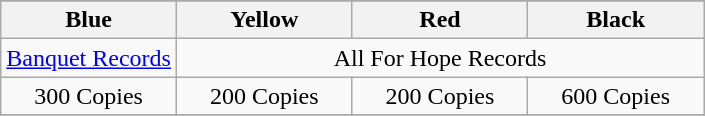<table class="wikitable" style="text-align:center">
<tr>
</tr>
<tr>
<th width=25%>Blue</th>
<th width=25%>Yellow</th>
<th width=25%>Red</th>
<th width=25%>Black</th>
</tr>
<tr>
<td><a href='#'>Banquet Records</a></td>
<td colspan="3">All For Hope Records</td>
</tr>
<tr>
<td>300 Copies</td>
<td>200 Copies</td>
<td>200 Copies</td>
<td>600 Copies</td>
</tr>
<tr>
</tr>
</table>
